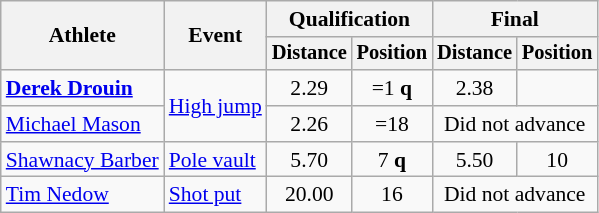<table class=wikitable style="font-size:90%">
<tr>
<th rowspan="2">Athlete</th>
<th rowspan="2">Event</th>
<th colspan="2">Qualification</th>
<th colspan="2">Final</th>
</tr>
<tr style="font-size:95%">
<th>Distance</th>
<th>Position</th>
<th>Distance</th>
<th>Position</th>
</tr>
<tr align=center>
<td align=left><strong><a href='#'>Derek Drouin</a></strong></td>
<td align=left rowspan=2><a href='#'>High jump</a></td>
<td>2.29</td>
<td>=1 <strong>q</strong></td>
<td>2.38</td>
<td></td>
</tr>
<tr align=center>
<td align=left><a href='#'>Michael Mason</a></td>
<td>2.26</td>
<td>=18</td>
<td colspan=2>Did not advance</td>
</tr>
<tr align=center>
<td align=left><a href='#'>Shawnacy Barber</a></td>
<td align=left><a href='#'>Pole vault</a></td>
<td>5.70</td>
<td>7 <strong>q</strong></td>
<td>5.50</td>
<td>10</td>
</tr>
<tr align=center>
<td align=left><a href='#'>Tim Nedow</a></td>
<td align=left><a href='#'>Shot put</a></td>
<td>20.00</td>
<td>16</td>
<td colspan=2>Did not advance</td>
</tr>
</table>
